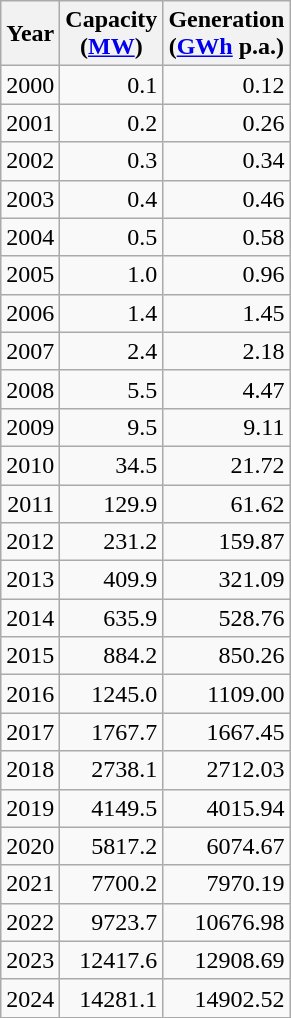<table class="wikitable" style="text-align:right">
<tr>
<th>Year</th>
<th>Capacity<br>(<a href='#'>MW</a>)</th>
<th>Generation<br>(<a href='#'>GWh</a> p.a.)</th>
</tr>
<tr>
<td>2000</td>
<td>0.1</td>
<td>0.12</td>
</tr>
<tr>
<td>2001</td>
<td>0.2</td>
<td>0.26</td>
</tr>
<tr>
<td>2002</td>
<td>0.3</td>
<td>0.34</td>
</tr>
<tr>
<td>2003</td>
<td>0.4</td>
<td>0.46</td>
</tr>
<tr>
<td>2004</td>
<td>0.5</td>
<td>0.58</td>
</tr>
<tr>
<td>2005</td>
<td>1.0</td>
<td>0.96</td>
</tr>
<tr>
<td>2006</td>
<td>1.4</td>
<td>1.45</td>
</tr>
<tr>
<td>2007</td>
<td>2.4</td>
<td>2.18</td>
</tr>
<tr>
<td>2008</td>
<td>5.5</td>
<td>4.47</td>
</tr>
<tr>
<td>2009</td>
<td>9.5</td>
<td>9.11</td>
</tr>
<tr>
<td>2010</td>
<td>34.5</td>
<td>21.72</td>
</tr>
<tr>
<td>2011</td>
<td>129.9</td>
<td>61.62</td>
</tr>
<tr>
<td>2012</td>
<td>231.2</td>
<td>159.87</td>
</tr>
<tr>
<td>2013</td>
<td>409.9</td>
<td>321.09</td>
</tr>
<tr>
<td>2014</td>
<td>635.9</td>
<td>528.76</td>
</tr>
<tr>
<td>2015</td>
<td>884.2</td>
<td>850.26</td>
</tr>
<tr>
<td>2016</td>
<td>1245.0</td>
<td>1109.00</td>
</tr>
<tr>
<td>2017</td>
<td>1767.7</td>
<td>1667.45</td>
</tr>
<tr>
<td>2018</td>
<td>2738.1</td>
<td>2712.03</td>
</tr>
<tr>
<td>2019</td>
<td>4149.5</td>
<td>4015.94</td>
</tr>
<tr>
<td>2020</td>
<td>5817.2</td>
<td>6074.67</td>
</tr>
<tr>
<td>2021</td>
<td>7700.2</td>
<td>7970.19</td>
</tr>
<tr>
<td>2022</td>
<td>9723.7</td>
<td>10676.98</td>
</tr>
<tr>
<td>2023</td>
<td>12417.6</td>
<td>12908.69</td>
</tr>
<tr>
<td>2024</td>
<td>14281.1</td>
<td>14902.52</td>
</tr>
</table>
